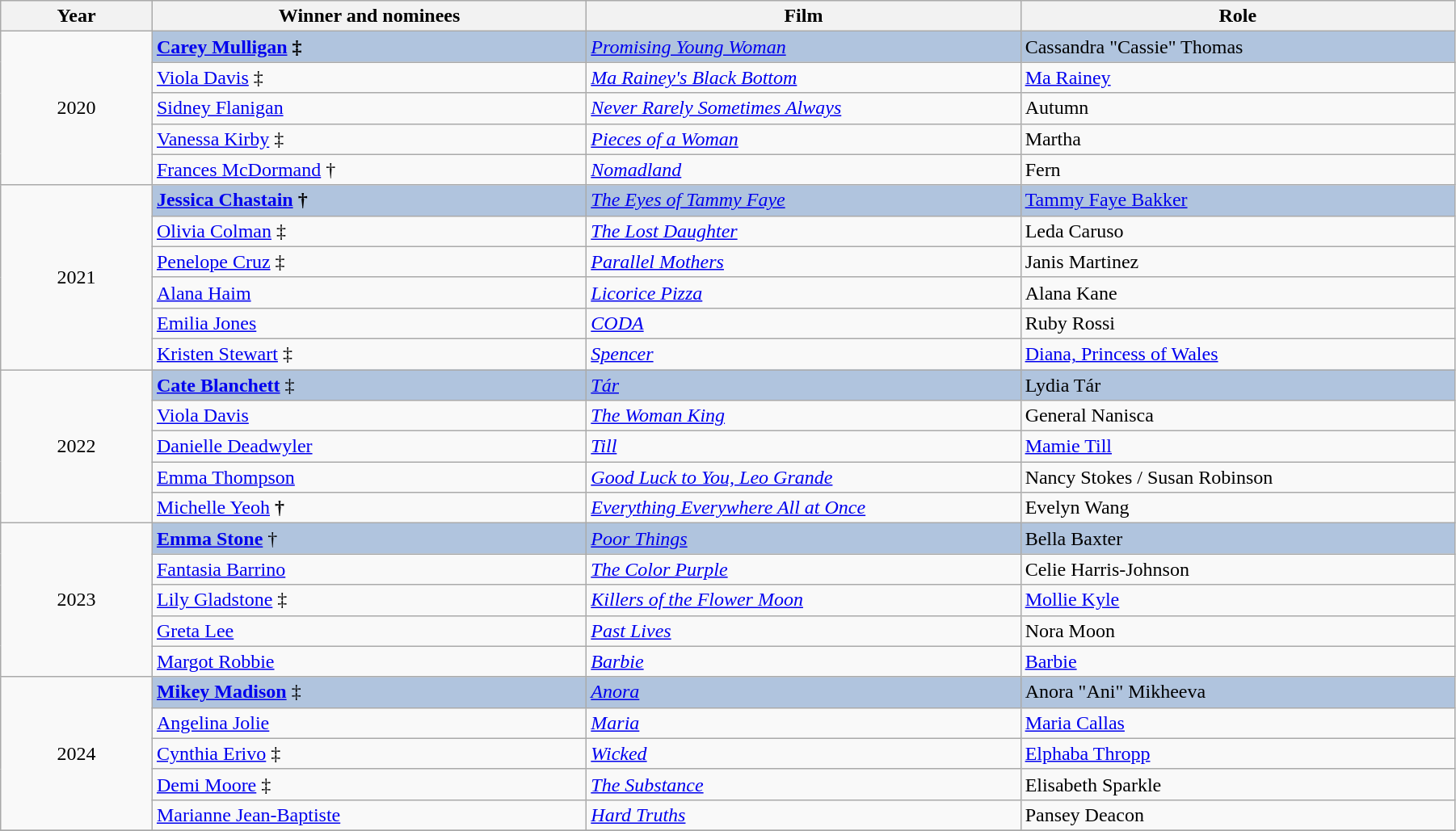<table class="wikitable" width="95%" cellpadding="5">
<tr>
<th width="100"><strong>Year</strong></th>
<th width="300"><strong>Winner and nominees</strong></th>
<th width="300"><strong>Film</strong></th>
<th width="300"><strong>Role</strong></th>
</tr>
<tr>
<td rowspan="5" style="text-align:center;">2020</td>
<td style="background:#B0C4DE;"><strong><a href='#'>Carey Mulligan</a> ‡</strong></td>
<td style="background:#B0C4DE;"><em><a href='#'>Promising Young Woman</a></em></td>
<td style="background:#B0C4DE;">Cassandra "Cassie" Thomas</td>
</tr>
<tr>
<td><a href='#'>Viola Davis</a> ‡</td>
<td><em><a href='#'>Ma Rainey's Black Bottom</a></em></td>
<td><a href='#'>Ma Rainey</a></td>
</tr>
<tr>
<td><a href='#'>Sidney Flanigan</a></td>
<td><em><a href='#'>Never Rarely Sometimes Always</a></em></td>
<td>Autumn</td>
</tr>
<tr>
<td><a href='#'>Vanessa Kirby</a> ‡</td>
<td><em><a href='#'>Pieces of a Woman</a></em></td>
<td>Martha</td>
</tr>
<tr>
<td><a href='#'>Frances McDormand</a> †</td>
<td><em><a href='#'>Nomadland</a></em></td>
<td>Fern</td>
</tr>
<tr>
<td rowspan="6" style="text-align:center;">2021</td>
<td style="background:#B0C4DE;"><strong><a href='#'>Jessica Chastain</a> †</strong></td>
<td style="background:#B0C4DE;"><em><a href='#'>The Eyes of Tammy Faye</a></em></td>
<td style="background:#B0C4DE;"><a href='#'>Tammy Faye Bakker</a></td>
</tr>
<tr>
<td><a href='#'>Olivia Colman</a> ‡</td>
<td><em><a href='#'>The Lost Daughter</a></em></td>
<td>Leda Caruso</td>
</tr>
<tr>
<td><a href='#'>Penelope Cruz</a> ‡</td>
<td><em><a href='#'>Parallel Mothers</a></em></td>
<td>Janis Martinez</td>
</tr>
<tr>
<td><a href='#'>Alana Haim</a></td>
<td><em><a href='#'>Licorice Pizza</a></em></td>
<td>Alana Kane</td>
</tr>
<tr>
<td><a href='#'>Emilia Jones</a></td>
<td><em><a href='#'>CODA</a></em></td>
<td>Ruby Rossi</td>
</tr>
<tr>
<td><a href='#'>Kristen Stewart</a> ‡</td>
<td><em><a href='#'>Spencer</a></em></td>
<td><a href='#'>Diana, Princess of Wales</a></td>
</tr>
<tr>
<td rowspan="5" style="text-align:center;">2022</td>
<td style="background:#B0C4DE;"><strong><a href='#'>Cate Blanchett</a></strong> ‡</td>
<td style="background:#B0C4DE;"><em><a href='#'>Tár</a></em></td>
<td style="background:#B0C4DE;">Lydia Tár</td>
</tr>
<tr>
<td><a href='#'>Viola Davis</a></td>
<td><em><a href='#'>The Woman King</a></em></td>
<td>General Nanisca</td>
</tr>
<tr>
<td><a href='#'>Danielle Deadwyler</a></td>
<td><em><a href='#'>Till</a></em></td>
<td><a href='#'>Mamie Till</a></td>
</tr>
<tr>
<td><a href='#'>Emma Thompson</a></td>
<td><em><a href='#'>Good Luck to You, Leo Grande</a></em></td>
<td>Nancy Stokes / Susan Robinson</td>
</tr>
<tr>
<td><a href='#'>Michelle Yeoh</a> <strong>†</strong></td>
<td><em><a href='#'>Everything Everywhere All at Once</a></em></td>
<td>Evelyn Wang</td>
</tr>
<tr>
<td rowspan="5" style="text-align:center;">2023</td>
<td style="background:#B0C4DE;"><strong><a href='#'>Emma Stone</a></strong>  †</td>
<td style="background:#B0C4DE;"><em><a href='#'>Poor Things</a></em></td>
<td style="background:#B0C4DE;">Bella Baxter</td>
</tr>
<tr>
<td><a href='#'>Fantasia Barrino</a></td>
<td><em><a href='#'>The Color Purple</a></em></td>
<td>Celie Harris-Johnson</td>
</tr>
<tr>
<td><a href='#'>Lily Gladstone</a> ‡</td>
<td><em><a href='#'>Killers of the Flower Moon</a></em></td>
<td><a href='#'>Mollie Kyle</a></td>
</tr>
<tr>
<td><a href='#'>Greta Lee</a></td>
<td><em><a href='#'>Past Lives</a></em></td>
<td>Nora Moon</td>
</tr>
<tr>
<td><a href='#'>Margot Robbie</a></td>
<td><em><a href='#'>Barbie</a></em></td>
<td><a href='#'>Barbie</a></td>
</tr>
<tr>
<td rowspan="5" style="text-align:center;">2024</td>
<td style="background:#B0C4DE;"><strong><a href='#'>Mikey Madison</a></strong>  ‡</td>
<td style="background:#B0C4DE;"><em><a href='#'>Anora</a></em></td>
<td style="background:#B0C4DE;">Anora "Ani" Mikheeva</td>
</tr>
<tr>
<td><a href='#'>Angelina Jolie</a></td>
<td><em><a href='#'>Maria</a></em></td>
<td><a href='#'>Maria Callas</a></td>
</tr>
<tr>
<td><a href='#'>Cynthia Erivo</a> ‡</td>
<td><em><a href='#'>Wicked</a></em></td>
<td><a href='#'>Elphaba Thropp</a></td>
</tr>
<tr>
<td><a href='#'>Demi Moore</a> ‡</td>
<td><em><a href='#'>The Substance</a></em></td>
<td>Elisabeth Sparkle</td>
</tr>
<tr>
<td><a href='#'>Marianne Jean-Baptiste</a></td>
<td><em><a href='#'>Hard Truths</a></em></td>
<td>Pansey Deacon</td>
</tr>
<tr>
</tr>
</table>
